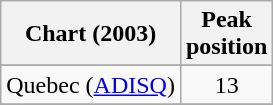<table class="wikitable">
<tr>
<th>Chart (2003)</th>
<th>Peak<br>position</th>
</tr>
<tr>
</tr>
<tr>
<td align="left">Quebec (<a href='#'>ADISQ</a>)</td>
<td align="center">13</td>
</tr>
<tr>
</tr>
</table>
